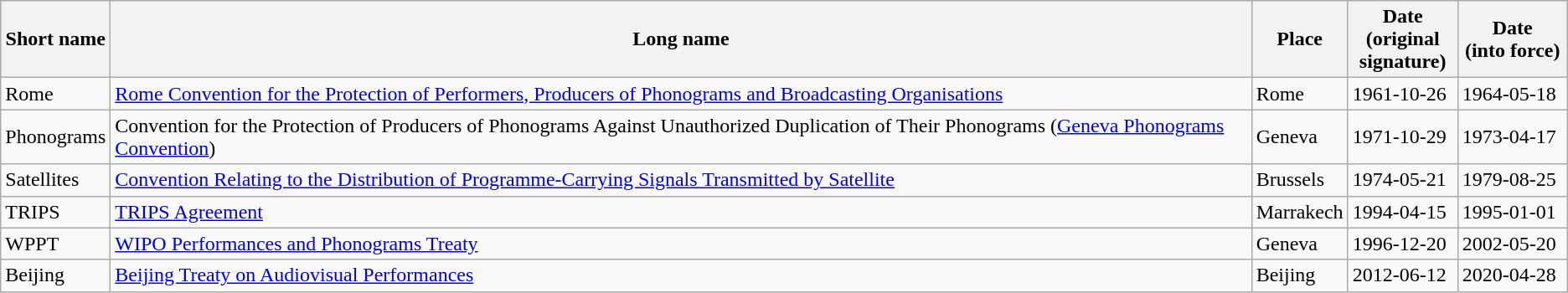<table class="wikitable sortable">
<tr>
<th>Short name</th>
<th>Long name</th>
<th>Place</th>
<th width=80>Date<br>(original signature)</th>
<th width=80>Date<br>(into force)</th>
</tr>
<tr>
<td>Rome</td>
<td><a href='#'>Rome Convention for the Protection of Performers, Producers of Phonograms and Broadcasting Organisations</a></td>
<td>Rome</td>
<td>1961-10-26</td>
<td>1964-05-18</td>
</tr>
<tr>
<td>Phonograms</td>
<td>Convention for the Protection of Producers of Phonograms Against Unauthorized Duplication of Their Phonograms (<a href='#'>Geneva Phonograms Convention</a>)</td>
<td>Geneva</td>
<td>1971-10-29</td>
<td>1973-04-17</td>
</tr>
<tr>
<td>Satellites</td>
<td><a href='#'>Convention Relating to the Distribution of Programme-Carrying Signals Transmitted by Satellite</a></td>
<td>Brussels</td>
<td>1974-05-21</td>
<td>1979-08-25</td>
</tr>
<tr>
<td>TRIPS</td>
<td><a href='#'>TRIPS Agreement</a></td>
<td>Marrakech</td>
<td>1994-04-15</td>
<td>1995-01-01</td>
</tr>
<tr>
<td>WPPT</td>
<td><a href='#'>WIPO Performances and Phonograms Treaty</a></td>
<td>Geneva</td>
<td>1996-12-20</td>
<td>2002-05-20</td>
</tr>
<tr>
<td>Beijing</td>
<td><a href='#'>Beijing Treaty on Audiovisual Performances</a></td>
<td>Beijing</td>
<td>2012-06-12</td>
<td>2020-04-28</td>
</tr>
</table>
